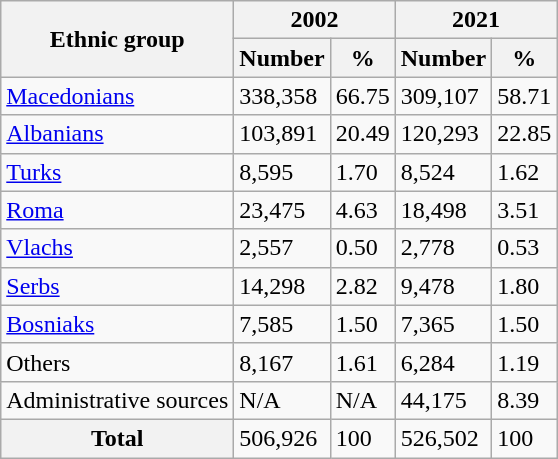<table class="wikitable sortable">
<tr>
<th rowspan="2">Ethnic group</th>
<th colspan="2">2002</th>
<th colspan="2">2021</th>
</tr>
<tr>
<th>Number</th>
<th>%</th>
<th>Number</th>
<th>%</th>
</tr>
<tr>
<td><a href='#'>Macedonians</a></td>
<td>338,358</td>
<td>66.75</td>
<td>309,107</td>
<td>58.71</td>
</tr>
<tr>
<td><a href='#'>Albanians</a></td>
<td>103,891</td>
<td>20.49</td>
<td>120,293</td>
<td>22.85</td>
</tr>
<tr>
<td><a href='#'>Turks</a></td>
<td>8,595</td>
<td>1.70</td>
<td>8,524</td>
<td>1.62</td>
</tr>
<tr>
<td><a href='#'>Roma</a></td>
<td>23,475</td>
<td>4.63</td>
<td>18,498</td>
<td>3.51</td>
</tr>
<tr>
<td><a href='#'>Vlachs</a></td>
<td>2,557</td>
<td>0.50</td>
<td>2,778</td>
<td>0.53</td>
</tr>
<tr>
<td><a href='#'>Serbs</a></td>
<td>14,298</td>
<td>2.82</td>
<td>9,478</td>
<td>1.80</td>
</tr>
<tr>
<td><a href='#'>Bosniaks</a></td>
<td>7,585</td>
<td>1.50</td>
<td>7,365</td>
<td>1.50</td>
</tr>
<tr>
<td>Others</td>
<td>8,167</td>
<td>1.61</td>
<td>6,284</td>
<td>1.19</td>
</tr>
<tr>
<td>Administrative sources</td>
<td>N/A</td>
<td>N/A</td>
<td>44,175</td>
<td>8.39</td>
</tr>
<tr class="sortbottom">
<th>Total</th>
<td>506,926</td>
<td>100</td>
<td>526,502</td>
<td>100</td>
</tr>
</table>
